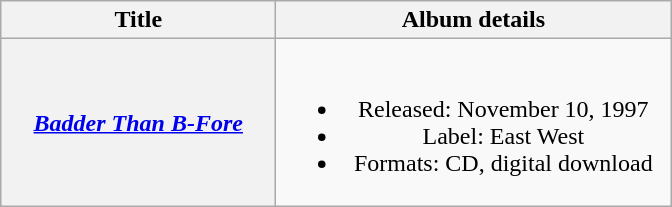<table class="wikitable plainrowheaders" style="text-align:center;">
<tr>
<th scope="col" rowspan="1" style="width:11em;">Title</th>
<th scope="col" rowspan="1" style="width:16em;">Album details</th>
</tr>
<tr>
<th scope="row"><em><a href='#'>Badder Than B-Fore</a></em></th>
<td><br><ul><li>Released: November 10, 1997</li><li>Label: East West</li><li>Formats: CD, digital download</li></ul></td>
</tr>
</table>
